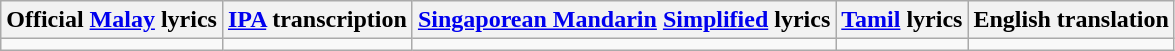<table class="wikitable">
<tr>
<th>Official <a href='#'>Malay</a> lyrics</th>
<th><a href='#'>IPA</a> transcription</th>
<th><a href='#'>Singaporean Mandarin</a> <a href='#'>Simplified</a> lyrics</th>
<th><a href='#'>Tamil</a> lyrics</th>
<th>English translation</th>
</tr>
<tr style="vertical-align:top; white-space:nowrap;">
<td></td>
<td></td>
<td></td>
<td></td>
<td></td>
</tr>
</table>
